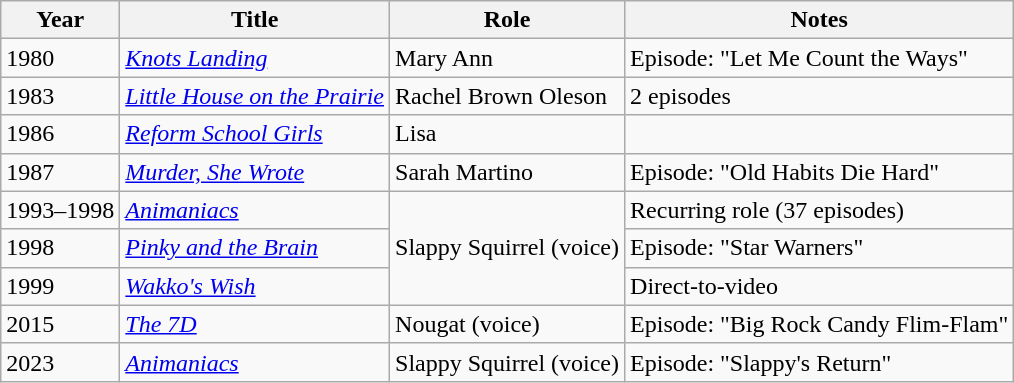<table class="wikitable sortable">
<tr>
<th>Year</th>
<th>Title</th>
<th>Role</th>
<th>Notes</th>
</tr>
<tr>
<td>1980</td>
<td><em><a href='#'>Knots Landing</a></em></td>
<td>Mary Ann</td>
<td>Episode: "Let Me Count the Ways"</td>
</tr>
<tr>
<td>1983</td>
<td><em><a href='#'>Little House on the Prairie</a></em></td>
<td>Rachel Brown Oleson</td>
<td>2 episodes</td>
</tr>
<tr>
<td>1986</td>
<td><em><a href='#'>Reform School Girls</a></em></td>
<td>Lisa</td>
<td></td>
</tr>
<tr>
<td>1987</td>
<td><em><a href='#'>Murder, She Wrote</a></em></td>
<td>Sarah Martino</td>
<td>Episode: "Old Habits Die Hard"</td>
</tr>
<tr>
<td>1993–1998</td>
<td><em><a href='#'>Animaniacs</a></em></td>
<td rowspan="3">Slappy Squirrel (voice)</td>
<td>Recurring role (37 episodes)</td>
</tr>
<tr>
<td>1998</td>
<td><em><a href='#'>Pinky and the Brain</a></em></td>
<td>Episode: "Star Warners"</td>
</tr>
<tr>
<td>1999</td>
<td><em><a href='#'>Wakko's Wish</a></em></td>
<td>Direct-to-video</td>
</tr>
<tr>
<td>2015</td>
<td><em><a href='#'>The 7D</a></em></td>
<td>Nougat (voice)</td>
<td>Episode: "Big Rock Candy Flim-Flam"</td>
</tr>
<tr>
<td>2023</td>
<td><em><a href='#'>Animaniacs</a></em></td>
<td>Slappy Squirrel (voice)</td>
<td>Episode: "Slappy's Return"</td>
</tr>
</table>
